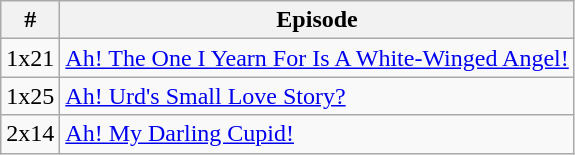<table class="wikitable">
<tr>
<th>#</th>
<th>Episode</th>
</tr>
<tr>
<td>1x21</td>
<td><a href='#'>Ah! The One I Yearn For Is A White-Winged Angel!</a></td>
</tr>
<tr>
<td>1x25</td>
<td><a href='#'>Ah! Urd's Small Love Story?</a></td>
</tr>
<tr>
<td>2x14</td>
<td><a href='#'>Ah! My Darling Cupid!</a></td>
</tr>
</table>
